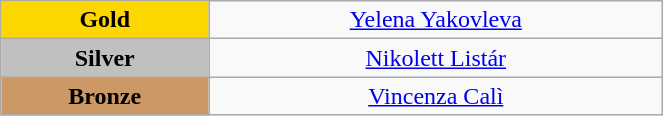<table class="wikitable" style="text-align:center; " width="35%">
<tr>
<td bgcolor="gold"><strong>Gold</strong></td>
<td><a href='#'>Yelena Yakovleva</a><br>  <small><em></em></small></td>
</tr>
<tr>
<td bgcolor="silver"><strong>Silver</strong></td>
<td><a href='#'>Nikolett Listár</a><br>  <small><em></em></small></td>
</tr>
<tr>
<td bgcolor="CC9966"><strong>Bronze</strong></td>
<td><a href='#'>Vincenza Calì</a><br>  <small><em></em></small></td>
</tr>
</table>
